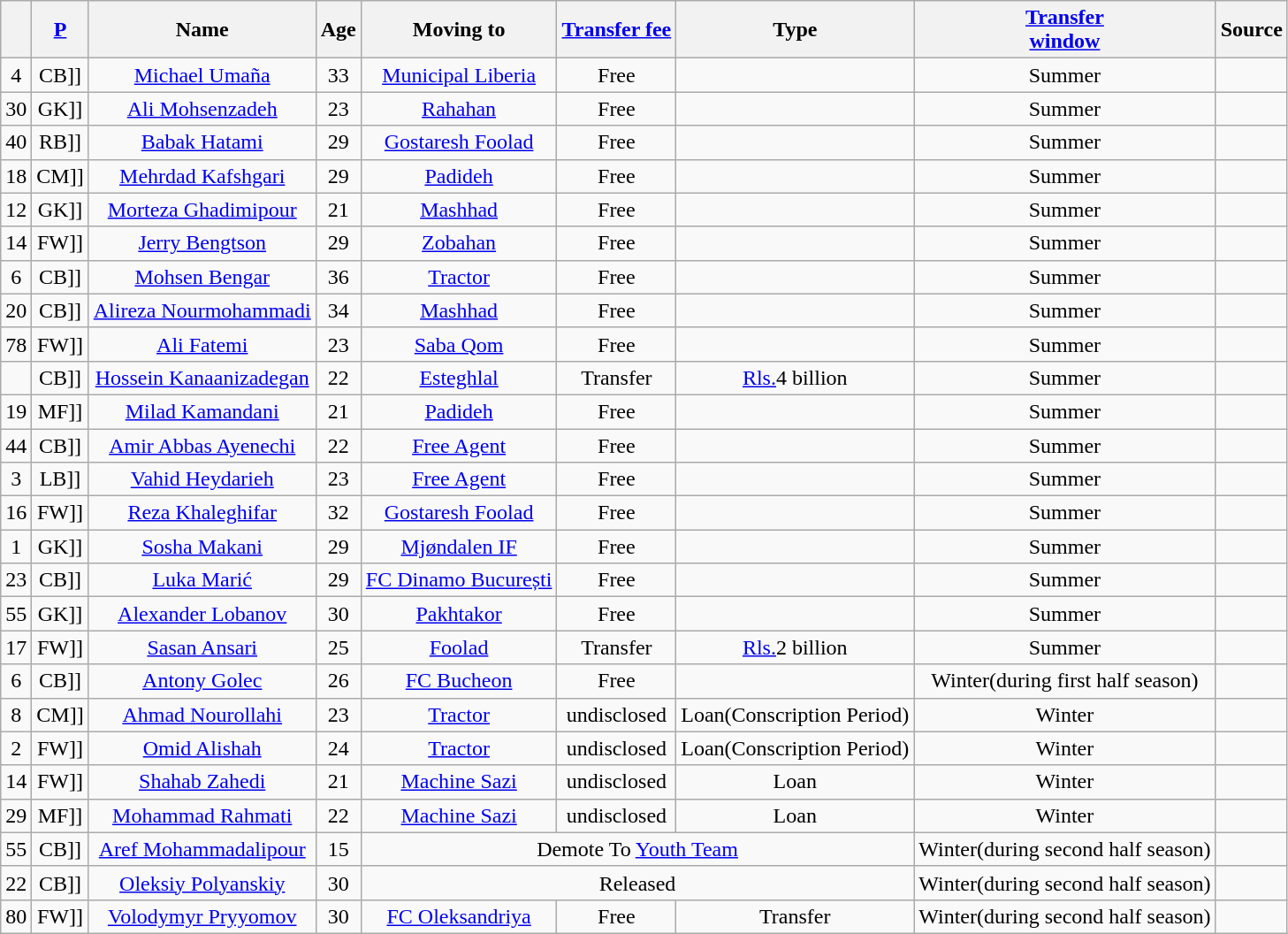<table class="wikitable sortable " style="text-align:center">
<tr>
<th></th>
<th><a href='#'>P</a></th>
<th>Name</th>
<th>Age</th>
<th>Moving to</th>
<th><a href='#'>Transfer fee</a></th>
<th>Type</th>
<th><a href='#'>Transfer<br>window</a></th>
<th>Source</th>
</tr>
<tr>
<td>4</td>
<td [[>CB]]</td>
<td> <a href='#'>Michael Umaña</a></td>
<td>33</td>
<td><a href='#'>Municipal Liberia</a></td>
<td>Free</td>
<td></td>
<td>Summer</td>
<td></td>
</tr>
<tr>
<td>30</td>
<td [[>GK]]</td>
<td><a href='#'>Ali Mohsenzadeh</a></td>
<td>23</td>
<td><a href='#'>Rahahan</a></td>
<td>Free</td>
<td></td>
<td>Summer</td>
<td></td>
</tr>
<tr>
<td>40</td>
<td [[>RB]]</td>
<td><a href='#'>Babak Hatami</a></td>
<td>29</td>
<td><a href='#'>Gostaresh Foolad</a></td>
<td>Free</td>
<td></td>
<td>Summer</td>
<td></td>
</tr>
<tr>
<td>18</td>
<td [[>CM]]</td>
<td><a href='#'>Mehrdad Kafshgari</a></td>
<td>29</td>
<td><a href='#'>Padideh</a></td>
<td>Free</td>
<td></td>
<td>Summer</td>
<td></td>
</tr>
<tr>
<td>12</td>
<td [[>GK]]</td>
<td><a href='#'>Morteza Ghadimipour</a></td>
<td>21</td>
<td><a href='#'>Mashhad</a></td>
<td>Free</td>
<td></td>
<td>Summer</td>
<td></td>
</tr>
<tr>
<td>14</td>
<td [[>FW]]</td>
<td><a href='#'>Jerry Bengtson</a></td>
<td>29</td>
<td><a href='#'>Zobahan</a></td>
<td>Free</td>
<td></td>
<td>Summer</td>
<td></td>
</tr>
<tr>
<td>6</td>
<td [[>CB]]</td>
<td><a href='#'>Mohsen Bengar</a></td>
<td>36</td>
<td><a href='#'>Tractor</a></td>
<td>Free</td>
<td></td>
<td>Summer</td>
<td></td>
</tr>
<tr>
<td>20</td>
<td [[>CB]]</td>
<td><a href='#'>Alireza Nourmohammadi</a></td>
<td>34</td>
<td><a href='#'>Mashhad</a></td>
<td>Free</td>
<td></td>
<td>Summer</td>
<td></td>
</tr>
<tr>
<td>78</td>
<td [[>FW]]</td>
<td><a href='#'>Ali Fatemi</a></td>
<td>23</td>
<td><a href='#'>Saba Qom</a></td>
<td>Free</td>
<td></td>
<td>Summer</td>
<td></td>
</tr>
<tr>
<td></td>
<td [[>CB]]</td>
<td><a href='#'>Hossein Kanaanizadegan</a></td>
<td>22</td>
<td><a href='#'>Esteghlal</a></td>
<td>Transfer</td>
<td><a href='#'>Rls.</a>4 billion</td>
<td>Summer</td>
<td></td>
</tr>
<tr>
<td>19</td>
<td [[>MF]]</td>
<td><a href='#'>Milad Kamandani</a></td>
<td>21</td>
<td><a href='#'>Padideh</a></td>
<td>Free</td>
<td></td>
<td>Summer</td>
<td></td>
</tr>
<tr>
<td>44</td>
<td [[>CB]]</td>
<td><a href='#'>Amir Abbas Ayenechi</a></td>
<td>22</td>
<td><a href='#'>Free Agent</a></td>
<td>Free</td>
<td></td>
<td>Summer</td>
<td></td>
</tr>
<tr>
<td>3</td>
<td [[>LB]]</td>
<td><a href='#'>Vahid Heydarieh</a></td>
<td>23</td>
<td><a href='#'>Free Agent</a></td>
<td>Free</td>
<td></td>
<td>Summer</td>
<td></td>
</tr>
<tr>
<td>16</td>
<td [[>FW]]</td>
<td><a href='#'>Reza Khaleghifar</a></td>
<td>32</td>
<td><a href='#'>Gostaresh Foolad</a></td>
<td>Free</td>
<td></td>
<td>Summer</td>
<td></td>
</tr>
<tr>
<td>1</td>
<td [[>GK]]</td>
<td><a href='#'>Sosha Makani</a></td>
<td>29</td>
<td><a href='#'>Mjøndalen IF</a></td>
<td>Free</td>
<td></td>
<td>Summer</td>
<td></td>
</tr>
<tr>
<td>23</td>
<td [[>CB]]</td>
<td><a href='#'>Luka Marić</a></td>
<td>29</td>
<td><a href='#'>FC Dinamo București</a></td>
<td>Free</td>
<td></td>
<td>Summer</td>
<td></td>
</tr>
<tr>
<td>55</td>
<td [[>GK]]</td>
<td><a href='#'>Alexander Lobanov</a></td>
<td>30</td>
<td><a href='#'>Pakhtakor</a></td>
<td>Free</td>
<td></td>
<td>Summer</td>
<td></td>
</tr>
<tr>
<td>17</td>
<td [[>FW]]</td>
<td><a href='#'>Sasan Ansari</a></td>
<td>25</td>
<td><a href='#'>Foolad</a></td>
<td>Transfer</td>
<td><a href='#'>Rls.</a>2 billion</td>
<td>Summer</td>
<td></td>
</tr>
<tr>
<td>6</td>
<td [[>CB]]</td>
<td><a href='#'>Antony Golec</a></td>
<td>26</td>
<td><a href='#'>FC Bucheon</a></td>
<td>Free</td>
<td></td>
<td>Winter(during first half season)</td>
<td></td>
</tr>
<tr>
<td>8</td>
<td [[>CM]]</td>
<td><a href='#'>Ahmad Nourollahi</a></td>
<td>23</td>
<td><a href='#'>Tractor</a></td>
<td>undisclosed</td>
<td>Loan(Conscription Period)</td>
<td>Winter</td>
<td></td>
</tr>
<tr>
<td>2</td>
<td [[>FW]]</td>
<td><a href='#'>Omid Alishah</a></td>
<td>24</td>
<td><a href='#'>Tractor</a></td>
<td>undisclosed</td>
<td>Loan(Conscription Period)</td>
<td>Winter</td>
<td></td>
</tr>
<tr>
<td>14</td>
<td [[>FW]]</td>
<td><a href='#'>Shahab Zahedi</a></td>
<td>21</td>
<td><a href='#'>Machine Sazi</a></td>
<td>undisclosed</td>
<td>Loan</td>
<td>Winter</td>
<td></td>
</tr>
<tr>
<td>29</td>
<td [[>MF]]</td>
<td><a href='#'>Mohammad Rahmati</a></td>
<td>22</td>
<td><a href='#'>Machine Sazi</a></td>
<td>undisclosed</td>
<td>Loan</td>
<td>Winter</td>
<td></td>
</tr>
<tr>
<td>55</td>
<td [[>CB]]</td>
<td><a href='#'>Aref Mohammadalipour</a></td>
<td>15</td>
<td colspan="3">Demote To <a href='#'>Youth Team</a></td>
<td>Winter(during second half season)</td>
<td></td>
</tr>
<tr>
<td>22</td>
<td [[>CB]]</td>
<td><a href='#'>Oleksiy Polyanskiy</a></td>
<td>30</td>
<td colspan="3">Released</td>
<td>Winter(during second half season)</td>
<td></td>
</tr>
<tr>
<td>80</td>
<td [[>FW]]</td>
<td><a href='#'>Volodymyr Pryyomov</a></td>
<td>30</td>
<td> <a href='#'>FC Oleksandriya</a></td>
<td>Free</td>
<td>Transfer</td>
<td>Winter(during second half season)</td>
<td></td>
</tr>
</table>
